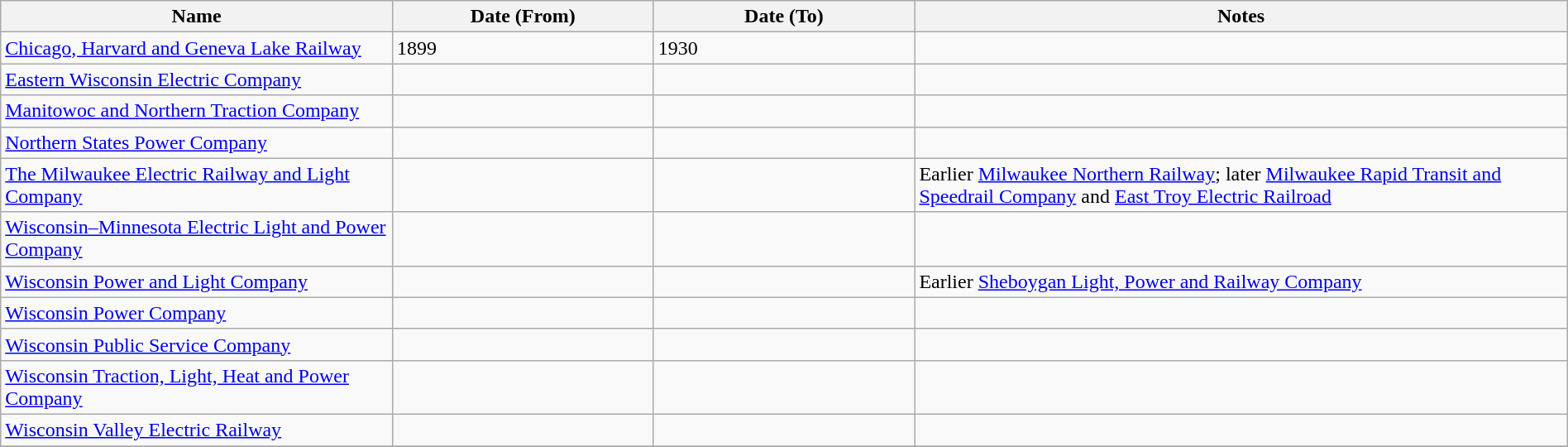<table class="wikitable sortable" width=100%>
<tr>
<th width=15%>Name</th>
<th width=10%>Date (From)</th>
<th width=10%>Date (To)</th>
<th class="unsortable" width=25%>Notes</th>
</tr>
<tr>
<td><a href='#'>Chicago, Harvard and Geneva Lake Railway</a></td>
<td>1899</td>
<td>1930</td>
<td></td>
</tr>
<tr>
<td><a href='#'>Eastern Wisconsin Electric Company</a></td>
<td></td>
<td></td>
<td></td>
</tr>
<tr>
<td><a href='#'>Manitowoc and Northern Traction Company</a></td>
<td></td>
<td></td>
<td></td>
</tr>
<tr>
<td><a href='#'>Northern States Power Company</a></td>
<td></td>
<td></td>
<td></td>
</tr>
<tr>
<td><a href='#'>The Milwaukee Electric Railway and Light Company</a></td>
<td></td>
<td></td>
<td>Earlier <a href='#'>Milwaukee Northern Railway</a>; later <a href='#'>Milwaukee Rapid Transit and Speedrail Company</a> and <a href='#'>East Troy Electric Railroad</a></td>
</tr>
<tr>
<td><a href='#'>Wisconsin–Minnesota Electric Light and Power Company</a></td>
<td></td>
<td></td>
<td></td>
</tr>
<tr>
<td><a href='#'>Wisconsin Power and Light Company</a></td>
<td></td>
<td></td>
<td>Earlier <a href='#'>Sheboygan Light, Power and Railway Company</a></td>
</tr>
<tr>
<td><a href='#'>Wisconsin Power Company</a></td>
<td></td>
<td></td>
<td></td>
</tr>
<tr>
<td><a href='#'>Wisconsin Public Service Company</a></td>
<td></td>
<td></td>
<td></td>
</tr>
<tr>
<td><a href='#'>Wisconsin Traction, Light, Heat and Power Company</a></td>
<td></td>
<td></td>
<td></td>
</tr>
<tr>
<td><a href='#'>Wisconsin Valley Electric Railway</a></td>
<td></td>
<td></td>
<td></td>
</tr>
<tr>
</tr>
</table>
